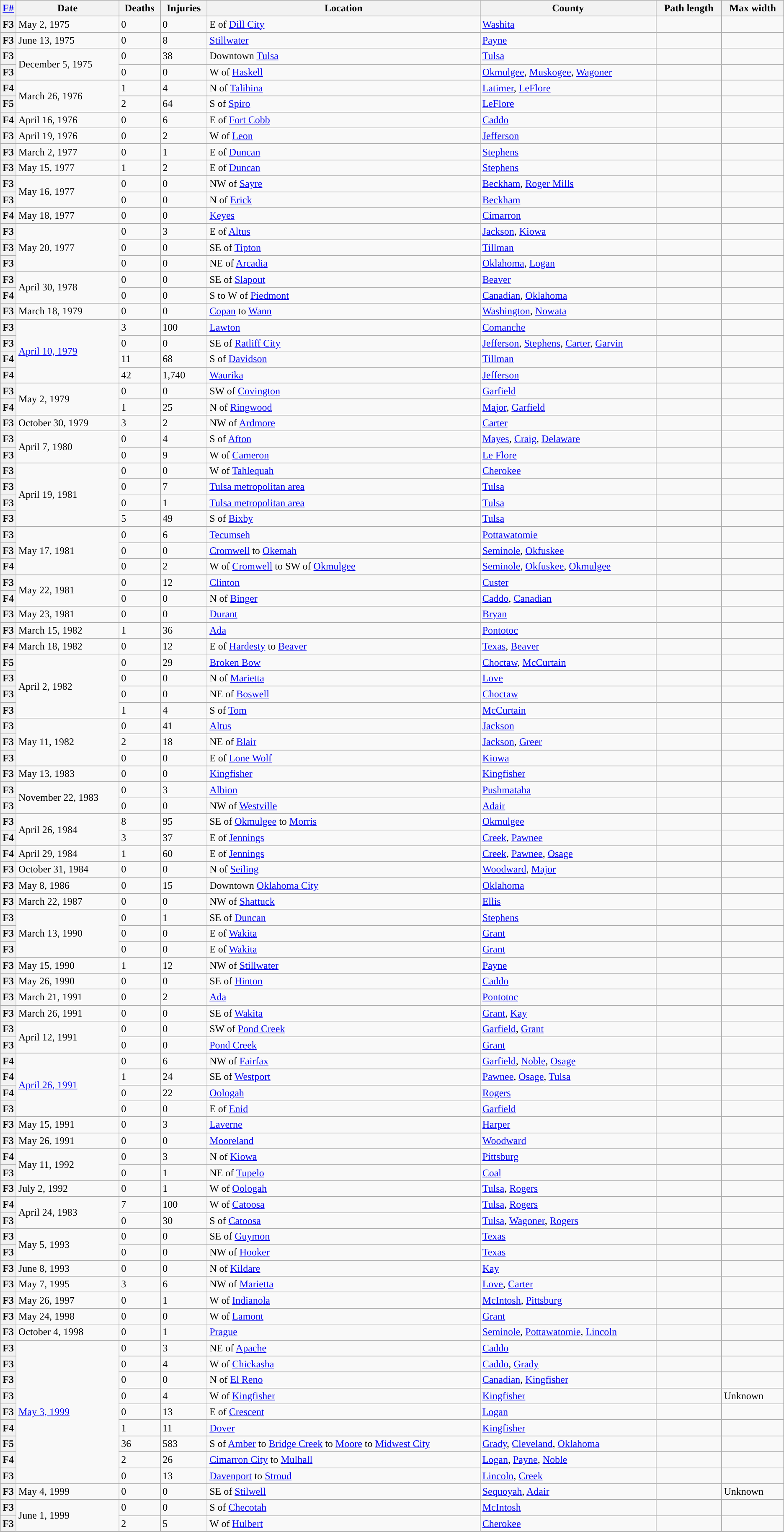<table class="wikitable sortable">
<tr>
<th align="center" width="2%" scope="col"><a href='#'>F#</a></th>
<th>Date</th>
<th>Deaths</th>
<th>Injuries</th>
<th class="unsortable" align="center" scope="col">Location</th>
<th class="unsortable" align="center" scope="col">County</th>
<th align="center" scope="col">Path length</th>
<th align="center" scope="col">Max width</th>
</tr>
<tr>
<th scope="row" rowspan="1" style="background-color:#">F3</th>
<td>May 2, 1975</td>
<td>0</td>
<td>0</td>
<td>E of <a href='#'>Dill City</a></td>
<td><a href='#'>Washita</a></td>
<td></td>
<td></td>
</tr>
<tr>
<th scope="row" rowspan="1" style="background-color:#">F3</th>
<td>June 13, 1975</td>
<td>0</td>
<td>8</td>
<td><a href='#'>Stillwater</a></td>
<td><a href='#'>Payne</a></td>
<td></td>
<td></td>
</tr>
<tr>
<th scope="row" rowspan="1" style="background-color:#">F3</th>
<td rowspan="2">December 5, 1975</td>
<td>0</td>
<td>38</td>
<td>Downtown <a href='#'>Tulsa</a></td>
<td><a href='#'>Tulsa</a></td>
<td></td>
<td></td>
</tr>
<tr>
<th scope="row" rowspan="1" style="background-color:#">F3</th>
<td>0</td>
<td>0</td>
<td>W of <a href='#'>Haskell</a></td>
<td><a href='#'>Okmulgee</a>, <a href='#'>Muskogee</a>, <a href='#'>Wagoner</a></td>
<td></td>
<td></td>
</tr>
<tr>
<th scope="row" rowspan="1" style="background-color:#">F4</th>
<td rowspan="2">March 26, 1976</td>
<td>1</td>
<td>4</td>
<td>N of <a href='#'>Talihina</a></td>
<td><a href='#'>Latimer</a>, <a href='#'>LeFlore</a></td>
<td></td>
<td></td>
</tr>
<tr>
<th scope="row" rowspan="1" style="background-color:#">F5</th>
<td>2</td>
<td>64</td>
<td>S of <a href='#'>Spiro</a></td>
<td><a href='#'>LeFlore</a></td>
<td></td>
<td></td>
</tr>
<tr>
<th scope="row" rowspan="1" style="background-color:#">F4</th>
<td>April 16, 1976</td>
<td>0</td>
<td>6</td>
<td>E of <a href='#'>Fort Cobb</a></td>
<td><a href='#'>Caddo</a></td>
<td></td>
<td></td>
</tr>
<tr>
<th scope="row" rowspan="1" style="background-color:#">F3</th>
<td>April 19, 1976</td>
<td>0</td>
<td>2</td>
<td>W of <a href='#'>Leon</a></td>
<td><a href='#'>Jefferson</a></td>
<td></td>
<td></td>
</tr>
<tr>
<th scope="row" rowspan="1" style="background-color:#">F3</th>
<td>March 2, 1977</td>
<td>0</td>
<td>1</td>
<td>E of <a href='#'>Duncan</a></td>
<td><a href='#'>Stephens</a></td>
<td></td>
<td></td>
</tr>
<tr>
<th scope="row" rowspan="1" style="background-color:#">F3</th>
<td>May 15, 1977</td>
<td>1</td>
<td>2</td>
<td>E of <a href='#'>Duncan</a></td>
<td><a href='#'>Stephens</a></td>
<td></td>
<td></td>
</tr>
<tr>
<th scope="row" rowspan="1" style="background-color:#">F3</th>
<td rowspan="2">May 16, 1977</td>
<td>0</td>
<td>0</td>
<td>NW of <a href='#'>Sayre</a></td>
<td><a href='#'>Beckham</a>, <a href='#'>Roger Mills</a></td>
<td></td>
<td></td>
</tr>
<tr>
<th scope="row" rowspan="1" style="background-color:#">F3</th>
<td>0</td>
<td>0</td>
<td>N of <a href='#'>Erick</a></td>
<td><a href='#'>Beckham</a></td>
<td></td>
<td></td>
</tr>
<tr>
<th scope="row" rowspan="1" style="background-color:#">F4</th>
<td>May 18, 1977</td>
<td>0</td>
<td>0</td>
<td><a href='#'>Keyes</a></td>
<td><a href='#'>Cimarron</a></td>
<td></td>
<td></td>
</tr>
<tr>
<th scope="row" rowspan="1" style="background-color:#">F3</th>
<td rowspan="3">May 20, 1977</td>
<td>0</td>
<td>3</td>
<td>E of <a href='#'>Altus</a></td>
<td><a href='#'>Jackson</a>, <a href='#'>Kiowa</a></td>
<td></td>
<td></td>
</tr>
<tr>
<th scope="row" rowspan="1" style="background-color:#">F3</th>
<td>0</td>
<td>0</td>
<td>SE of <a href='#'>Tipton</a></td>
<td><a href='#'>Tillman</a></td>
<td></td>
<td></td>
</tr>
<tr>
<th scope="row" rowspan="1" style="background-color:#">F3</th>
<td>0</td>
<td>0</td>
<td>NE of <a href='#'>Arcadia</a></td>
<td><a href='#'>Oklahoma</a>, <a href='#'>Logan</a></td>
<td></td>
<td></td>
</tr>
<tr>
<th scope="row" rowspan="1" style="background-color:#">F3</th>
<td rowspan="2">April 30, 1978</td>
<td>0</td>
<td>0</td>
<td>SE of <a href='#'>Slapout</a></td>
<td><a href='#'>Beaver</a></td>
<td></td>
<td></td>
</tr>
<tr>
<th scope="row" rowspan="1" style="background-color:#">F4</th>
<td>0</td>
<td>0</td>
<td>S to W of <a href='#'>Piedmont</a></td>
<td><a href='#'>Canadian</a>, <a href='#'>Oklahoma</a></td>
<td></td>
<td></td>
</tr>
<tr>
<th scope="row" rowspan="1" style="background-color:#">F3</th>
<td>March 18, 1979</td>
<td>0</td>
<td>0</td>
<td><a href='#'>Copan</a> to <a href='#'>Wann</a></td>
<td><a href='#'>Washington</a>, <a href='#'>Nowata</a></td>
<td></td>
<td></td>
</tr>
<tr>
<th scope="row" rowspan="1" style="background-color:#">F3</th>
<td rowspan="4"><a href='#'>April 10, 1979</a></td>
<td>3</td>
<td>100</td>
<td><a href='#'>Lawton</a></td>
<td><a href='#'>Comanche</a></td>
<td></td>
<td></td>
</tr>
<tr>
<th scope="row" rowspan="1" style="background-color:#">F3</th>
<td>0</td>
<td>0</td>
<td>SE of <a href='#'>Ratliff City</a></td>
<td><a href='#'>Jefferson</a>, <a href='#'>Stephens</a>, <a href='#'>Carter</a>, <a href='#'>Garvin</a></td>
<td></td>
<td></td>
</tr>
<tr>
<th scope="row" rowspan="1" style="background-color:#">F4</th>
<td>11</td>
<td>68</td>
<td>S of <a href='#'>Davidson</a></td>
<td><a href='#'>Tillman</a></td>
<td></td>
<td></td>
</tr>
<tr>
<th scope="row" rowspan="1" style="background-color:#">F4</th>
<td>42</td>
<td>1,740</td>
<td><a href='#'>Waurika</a></td>
<td><a href='#'>Jefferson</a></td>
<td></td>
<td></td>
</tr>
<tr>
<th scope="row" rowspan="1" style="background-color:#">F3</th>
<td rowspan="2">May 2, 1979</td>
<td>0</td>
<td>0</td>
<td>SW of <a href='#'>Covington</a></td>
<td><a href='#'>Garfield</a></td>
<td></td>
<td></td>
</tr>
<tr>
<th scope="row" rowspan="1" style="background-color:#">F4</th>
<td>1</td>
<td>25</td>
<td>N of <a href='#'>Ringwood</a></td>
<td><a href='#'>Major</a>, <a href='#'>Garfield</a></td>
<td></td>
<td></td>
</tr>
<tr>
<th scope="row" rowspan="1" style="background-color:#">F3</th>
<td>October 30, 1979</td>
<td>3</td>
<td>2</td>
<td>NW of <a href='#'>Ardmore</a></td>
<td><a href='#'>Carter</a></td>
<td></td>
<td></td>
</tr>
<tr>
<th scope="row" rowspan="1" style="background-color:#">F3</th>
<td rowspan="2">April 7, 1980</td>
<td>0</td>
<td>4</td>
<td>S of <a href='#'>Afton</a></td>
<td><a href='#'>Mayes</a>, <a href='#'>Craig</a>, <a href='#'>Delaware</a></td>
<td></td>
<td></td>
</tr>
<tr>
<th scope="row" rowspan="1" style="background-color:#">F3</th>
<td>0</td>
<td>9</td>
<td>W of <a href='#'>Cameron</a></td>
<td><a href='#'>Le Flore</a></td>
<td></td>
<td></td>
</tr>
<tr>
<th scope="row" rowspan="1" style="background-color:#">F3</th>
<td rowspan="4">April 19, 1981</td>
<td>0</td>
<td>0</td>
<td>W of <a href='#'>Tahlequah</a></td>
<td><a href='#'>Cherokee</a></td>
<td></td>
<td></td>
</tr>
<tr>
<th scope="row" rowspan="1" style="background-color:#">F3</th>
<td>0</td>
<td>7</td>
<td><a href='#'>Tulsa metropolitan area</a></td>
<td><a href='#'>Tulsa</a></td>
<td></td>
<td></td>
</tr>
<tr>
<th scope="row" rowspan="1" style="background-color:#">F3</th>
<td>0</td>
<td>1</td>
<td><a href='#'>Tulsa metropolitan area</a></td>
<td><a href='#'>Tulsa</a></td>
<td></td>
<td></td>
</tr>
<tr>
<th scope="row" rowspan="1" style="background-color:#">F3</th>
<td>5</td>
<td>49</td>
<td>S of <a href='#'>Bixby</a></td>
<td><a href='#'>Tulsa</a></td>
<td></td>
<td></td>
</tr>
<tr>
<th scope="row" rowspan="1" style="background-color:#">F3</th>
<td rowspan="3">May 17, 1981</td>
<td>0</td>
<td>6</td>
<td><a href='#'>Tecumseh</a></td>
<td><a href='#'>Pottawatomie</a></td>
<td></td>
<td></td>
</tr>
<tr>
<th scope="row" rowspan="1" style="background-color:#">F3</th>
<td>0</td>
<td>0</td>
<td><a href='#'>Cromwell</a> to <a href='#'>Okemah</a></td>
<td><a href='#'>Seminole</a>, <a href='#'>Okfuskee</a></td>
<td></td>
<td></td>
</tr>
<tr>
<th scope="row" rowspan="1" style="background-color:#">F4</th>
<td>0</td>
<td>2</td>
<td>W of <a href='#'>Cromwell</a> to SW of <a href='#'>Okmulgee</a></td>
<td><a href='#'>Seminole</a>, <a href='#'>Okfuskee</a>, <a href='#'>Okmulgee</a></td>
<td></td>
<td></td>
</tr>
<tr>
<th scope="row" rowspan="1" style="background-color:#">F3</th>
<td rowspan="2">May 22, 1981</td>
<td>0</td>
<td>12</td>
<td><a href='#'>Clinton</a></td>
<td><a href='#'>Custer</a></td>
<td></td>
<td></td>
</tr>
<tr>
<th scope="row" rowspan="1" style="background-color:#">F4</th>
<td>0</td>
<td>0</td>
<td>N of <a href='#'>Binger</a></td>
<td><a href='#'>Caddo</a>, <a href='#'>Canadian</a></td>
<td></td>
<td></td>
</tr>
<tr>
<th scope="row" rowspan="1" style="background-color:#">F3</th>
<td>May 23, 1981</td>
<td>0</td>
<td>0</td>
<td><a href='#'>Durant</a></td>
<td><a href='#'>Bryan</a></td>
<td></td>
<td></td>
</tr>
<tr>
<th scope="row" rowspan="1" style="background-color:#">F3</th>
<td>March 15, 1982</td>
<td>1</td>
<td>36</td>
<td><a href='#'>Ada</a></td>
<td><a href='#'>Pontotoc</a></td>
<td></td>
<td></td>
</tr>
<tr>
<th scope="row" rowspan="1" style="background-color:#">F4</th>
<td>March 18, 1982</td>
<td>0</td>
<td>12</td>
<td>E of <a href='#'>Hardesty</a> to <a href='#'>Beaver</a></td>
<td><a href='#'>Texas</a>, <a href='#'>Beaver</a></td>
<td></td>
<td></td>
</tr>
<tr>
<th scope="row" rowspan="1" style="background-color:#">F5</th>
<td rowspan="4">April 2, 1982</td>
<td>0</td>
<td>29</td>
<td><a href='#'>Broken Bow</a></td>
<td><a href='#'>Choctaw</a>, <a href='#'>McCurtain</a></td>
<td></td>
<td></td>
</tr>
<tr>
<th scope="row" rowspan="1" style="background-color:#">F3</th>
<td>0</td>
<td>0</td>
<td>N of <a href='#'>Marietta</a></td>
<td><a href='#'>Love</a></td>
<td></td>
<td></td>
</tr>
<tr>
<th scope="row" rowspan="1" style="background-color:#">F3</th>
<td>0</td>
<td>0</td>
<td>NE of <a href='#'>Boswell</a></td>
<td><a href='#'>Choctaw</a></td>
<td></td>
<td></td>
</tr>
<tr>
<th scope="row" rowspan="1" style="background-color:#">F3</th>
<td>1</td>
<td>4</td>
<td>S of <a href='#'>Tom</a></td>
<td><a href='#'>McCurtain</a></td>
<td></td>
<td></td>
</tr>
<tr>
<th scope="row" rowspan="1" style="background-color:#">F3</th>
<td rowspan="3">May 11, 1982</td>
<td>0</td>
<td>41</td>
<td><a href='#'>Altus</a></td>
<td><a href='#'>Jackson</a></td>
<td></td>
<td></td>
</tr>
<tr>
<th scope="row" rowspan="1" style="background-color:#">F3</th>
<td>2</td>
<td>18</td>
<td>NE of <a href='#'>Blair</a></td>
<td><a href='#'>Jackson</a>, <a href='#'>Greer</a></td>
<td></td>
<td></td>
</tr>
<tr>
<th scope="row" rowspan="1" style="background-color:#">F3</th>
<td>0</td>
<td>0</td>
<td>E of <a href='#'>Lone Wolf</a></td>
<td><a href='#'>Kiowa</a></td>
<td></td>
<td></td>
</tr>
<tr>
<th scope="row" rowspan="1" style="background-color:#">F3</th>
<td>May 13, 1983</td>
<td>0</td>
<td>0</td>
<td><a href='#'>Kingfisher</a></td>
<td><a href='#'>Kingfisher</a></td>
<td></td>
<td></td>
</tr>
<tr>
<th scope="row" rowspan="1" style="background-color:#">F3</th>
<td rowspan="2">November 22, 1983</td>
<td>0</td>
<td>3</td>
<td><a href='#'>Albion</a></td>
<td><a href='#'>Pushmataha</a></td>
<td></td>
<td></td>
</tr>
<tr>
<th scope="row" rowspan="1" style="background-color:#">F3</th>
<td>0</td>
<td>0</td>
<td>NW of <a href='#'>Westville</a></td>
<td><a href='#'>Adair</a></td>
<td></td>
<td></td>
</tr>
<tr>
<th scope="row" rowspan="1" style="background-color:#">F3</th>
<td rowspan="2">April 26, 1984</td>
<td>8</td>
<td>95</td>
<td>SE of <a href='#'>Okmulgee</a> to <a href='#'>Morris</a></td>
<td><a href='#'>Okmulgee</a></td>
<td></td>
<td></td>
</tr>
<tr>
<th scope="row" rowspan="1" style="background-color:#">F4</th>
<td>3</td>
<td>37</td>
<td>E of <a href='#'>Jennings</a></td>
<td><a href='#'>Creek</a>, <a href='#'>Pawnee</a></td>
<td></td>
<td></td>
</tr>
<tr>
<th scope="row" rowspan="1" style="background-color:#">F4</th>
<td>April 29, 1984</td>
<td>1</td>
<td>60</td>
<td>E of <a href='#'>Jennings</a></td>
<td><a href='#'>Creek</a>, <a href='#'>Pawnee</a>, <a href='#'>Osage</a></td>
<td></td>
<td></td>
</tr>
<tr>
<th scope="row" rowspan="1" style="background-color:#">F3</th>
<td>October 31, 1984</td>
<td>0</td>
<td>0</td>
<td>N of <a href='#'>Seiling</a></td>
<td><a href='#'>Woodward</a>, <a href='#'>Major</a></td>
<td></td>
<td></td>
</tr>
<tr>
<th scope="row" rowspan="1" style="background-color:#">F3</th>
<td>May 8, 1986</td>
<td>0</td>
<td>15</td>
<td>Downtown <a href='#'>Oklahoma City</a></td>
<td><a href='#'>Oklahoma</a></td>
<td></td>
<td></td>
</tr>
<tr>
<th scope="row" rowspan="1" style="background-color:#">F3</th>
<td>March 22, 1987</td>
<td>0</td>
<td>0</td>
<td>NW of <a href='#'>Shattuck</a></td>
<td><a href='#'>Ellis</a></td>
<td></td>
<td></td>
</tr>
<tr>
<th scope="row" rowspan="1" style="background-color:#">F3</th>
<td rowspan="3">March 13, 1990</td>
<td>0</td>
<td>1</td>
<td>SE of <a href='#'>Duncan</a></td>
<td><a href='#'>Stephens</a></td>
<td></td>
<td></td>
</tr>
<tr>
<th scope="row" rowspan="1" style="background-color:#">F3</th>
<td>0</td>
<td>0</td>
<td>E of <a href='#'>Wakita</a></td>
<td><a href='#'>Grant</a></td>
<td></td>
<td></td>
</tr>
<tr>
<th scope="row" rowspan="1" style="background-color:#">F3</th>
<td>0</td>
<td>0</td>
<td>E of <a href='#'>Wakita</a></td>
<td><a href='#'>Grant</a></td>
<td></td>
<td></td>
</tr>
<tr>
<th scope="row" rowspan="1" style="background-color:#">F3</th>
<td>May 15, 1990</td>
<td>1</td>
<td>12</td>
<td>NW of <a href='#'>Stillwater</a></td>
<td><a href='#'>Payne</a></td>
<td></td>
<td></td>
</tr>
<tr>
<th scope="row" rowspan="1" style="background-color:#">F3</th>
<td>May 26, 1990</td>
<td>0</td>
<td>0</td>
<td>SE of <a href='#'>Hinton</a></td>
<td><a href='#'>Caddo</a></td>
<td></td>
<td></td>
</tr>
<tr>
<th scope="row" rowspan="1" style="background-color:#">F3</th>
<td>March 21, 1991</td>
<td>0</td>
<td>2</td>
<td><a href='#'>Ada</a></td>
<td><a href='#'>Pontotoc</a></td>
<td></td>
<td></td>
</tr>
<tr>
<th scope="row" rowspan="1" style="background-color:#">F3</th>
<td>March 26, 1991</td>
<td>0</td>
<td>0</td>
<td>SE of <a href='#'>Wakita</a></td>
<td><a href='#'>Grant</a>, <a href='#'>Kay</a></td>
<td></td>
<td></td>
</tr>
<tr>
<th scope="row" rowspan="1" style="background-color:#">F3</th>
<td rowspan="2">April 12, 1991</td>
<td>0</td>
<td>0</td>
<td>SW of <a href='#'>Pond Creek</a></td>
<td><a href='#'>Garfield</a>, <a href='#'>Grant</a></td>
<td></td>
<td></td>
</tr>
<tr>
<th scope="row" rowspan="1" style="background-color:#">F3</th>
<td>0</td>
<td>0</td>
<td><a href='#'>Pond Creek</a></td>
<td><a href='#'>Grant</a></td>
<td></td>
<td></td>
</tr>
<tr>
<th scope="row" rowspan="1" style="background-color:#">F4</th>
<td rowspan="4"><a href='#'>April 26, 1991</a></td>
<td>0</td>
<td>6</td>
<td>NW of <a href='#'>Fairfax</a></td>
<td><a href='#'>Garfield</a>, <a href='#'>Noble</a>, <a href='#'>Osage</a></td>
<td></td>
<td></td>
</tr>
<tr>
<th scope="row" rowspan="1" style="background-color:#">F4</th>
<td>1</td>
<td>24</td>
<td>SE of <a href='#'>Westport</a></td>
<td><a href='#'>Pawnee</a>, <a href='#'>Osage</a>, <a href='#'>Tulsa</a></td>
<td></td>
<td></td>
</tr>
<tr>
<th scope="row" rowspan="1" style="background-color:#">F4</th>
<td>0</td>
<td>22</td>
<td><a href='#'>Oologah</a></td>
<td><a href='#'>Rogers</a></td>
<td></td>
<td></td>
</tr>
<tr>
<th scope="row" rowspan="1" style="background-color:#">F3</th>
<td>0</td>
<td>0</td>
<td>E of <a href='#'>Enid</a></td>
<td><a href='#'>Garfield</a></td>
<td></td>
<td></td>
</tr>
<tr>
<th scope="row" rowspan="1" style="background-color:#">F3</th>
<td>May 15, 1991</td>
<td>0</td>
<td>3</td>
<td><a href='#'>Laverne</a></td>
<td><a href='#'>Harper</a></td>
<td></td>
<td></td>
</tr>
<tr>
<th scope="row" rowspan="1" style="background-color:#">F3</th>
<td>May 26, 1991</td>
<td>0</td>
<td>0</td>
<td><a href='#'>Mooreland</a></td>
<td><a href='#'>Woodward</a></td>
<td></td>
<td></td>
</tr>
<tr>
<th scope="row" rowspan="1" style="background-color:#">F4</th>
<td rowspan="2">May 11, 1992</td>
<td>0</td>
<td>3</td>
<td>N of <a href='#'>Kiowa</a></td>
<td><a href='#'>Pittsburg</a></td>
<td></td>
<td></td>
</tr>
<tr>
<th scope="row" rowspan="1" style="background-color:#">F3</th>
<td>0</td>
<td>1</td>
<td>NE of <a href='#'>Tupelo</a></td>
<td><a href='#'>Coal</a></td>
<td></td>
<td></td>
</tr>
<tr>
<th scope="row" rowspan="1" style="background-color:#">F3</th>
<td>July 2, 1992</td>
<td>0</td>
<td>1</td>
<td>W of <a href='#'>Oologah</a></td>
<td><a href='#'>Tulsa</a>, <a href='#'>Rogers</a></td>
<td></td>
<td></td>
</tr>
<tr>
<th scope="row" rowspan="1" style="background-color:#">F4</th>
<td rowspan="2">April 24, 1983</td>
<td>7</td>
<td>100</td>
<td>W of <a href='#'>Catoosa</a></td>
<td><a href='#'>Tulsa</a>, <a href='#'>Rogers</a></td>
<td></td>
<td></td>
</tr>
<tr>
<th scope="row" rowspan="1" style="background-color:#">F3</th>
<td>0</td>
<td>30</td>
<td>S of <a href='#'>Catoosa</a></td>
<td><a href='#'>Tulsa</a>, <a href='#'>Wagoner</a>, <a href='#'>Rogers</a></td>
<td></td>
<td></td>
</tr>
<tr>
<th scope="row" rowspan="1" style="background-color:#">F3</th>
<td rowspan="2">May 5, 1993</td>
<td>0</td>
<td>0</td>
<td>SE of <a href='#'>Guymon</a></td>
<td><a href='#'>Texas</a></td>
<td></td>
<td></td>
</tr>
<tr>
<th scope="row" rowspan="1" style="background-color:#">F3</th>
<td>0</td>
<td>0</td>
<td>NW of <a href='#'>Hooker</a></td>
<td><a href='#'>Texas</a></td>
<td></td>
<td></td>
</tr>
<tr>
<th scope="row" rowspan="1" style="background-color:#">F3</th>
<td>June 8, 1993</td>
<td>0</td>
<td>0</td>
<td>N of <a href='#'>Kildare</a></td>
<td><a href='#'>Kay</a></td>
<td></td>
<td></td>
</tr>
<tr>
<th scope="row" rowspan="1" style="background-color:#">F3</th>
<td>May 7, 1995</td>
<td>3</td>
<td>6</td>
<td>NW of <a href='#'>Marietta</a></td>
<td><a href='#'>Love</a>, <a href='#'>Carter</a></td>
<td></td>
<td></td>
</tr>
<tr>
<th scope="row" rowspan="1" style="background-color:#">F3</th>
<td>May 26, 1997</td>
<td>0</td>
<td>1</td>
<td>W of <a href='#'>Indianola</a></td>
<td><a href='#'>McIntosh</a>, <a href='#'>Pittsburg</a></td>
<td></td>
<td></td>
</tr>
<tr>
<th scope="row" rowspan="1" style="background-color:#">F3</th>
<td>May 24, 1998</td>
<td>0</td>
<td>0</td>
<td>W of <a href='#'>Lamont</a></td>
<td><a href='#'>Grant</a></td>
<td></td>
<td></td>
</tr>
<tr>
<th scope="row" rowspan="1" style="background-color:#">F3</th>
<td>October 4, 1998</td>
<td>0</td>
<td>1</td>
<td><a href='#'>Prague</a></td>
<td><a href='#'>Seminole</a>, <a href='#'>Pottawatomie</a>, <a href='#'>Lincoln</a></td>
<td></td>
<td></td>
</tr>
<tr>
<th scope="row" rowspan="1" style="background-color:#">F3</th>
<td rowspan="9"><a href='#'>May 3, 1999</a></td>
<td>0</td>
<td>3</td>
<td>NE of <a href='#'>Apache</a></td>
<td><a href='#'>Caddo</a></td>
<td></td>
<td></td>
</tr>
<tr>
<th scope="row" rowspan="1" style="background-color:#">F3</th>
<td>0</td>
<td>4</td>
<td>W of <a href='#'>Chickasha</a></td>
<td><a href='#'>Caddo</a>, <a href='#'>Grady</a></td>
<td></td>
<td></td>
</tr>
<tr>
<th scope="row" rowspan="1" style="background-color:#">F3</th>
<td>0</td>
<td>0</td>
<td>N of <a href='#'>El Reno</a></td>
<td><a href='#'>Canadian</a>, <a href='#'>Kingfisher</a></td>
<td></td>
<td></td>
</tr>
<tr>
<th scope="row" rowspan="1" style="background-color:#">F3</th>
<td>0</td>
<td>4</td>
<td>W of <a href='#'>Kingfisher</a></td>
<td><a href='#'>Kingfisher</a></td>
<td></td>
<td>Unknown</td>
</tr>
<tr>
<th scope="row" rowspan="1" style="background-color:#">F3</th>
<td>0</td>
<td>13</td>
<td>E of <a href='#'>Crescent</a></td>
<td><a href='#'>Logan</a></td>
<td></td>
<td></td>
</tr>
<tr>
<th scope="row" rowspan="1" style="background-color:#">F4</th>
<td>1</td>
<td>11</td>
<td><a href='#'>Dover</a></td>
<td><a href='#'>Kingfisher</a></td>
<td></td>
<td></td>
</tr>
<tr>
<th scope="row" rowspan="1" style="background-color:#">F5</th>
<td>36</td>
<td>583</td>
<td>S of <a href='#'>Amber</a> to <a href='#'>Bridge Creek</a> to <a href='#'>Moore</a> to <a href='#'>Midwest City</a></td>
<td><a href='#'>Grady</a>, <a href='#'>Cleveland</a>, <a href='#'>Oklahoma</a></td>
<td></td>
<td></td>
</tr>
<tr>
<th scope="row" rowspan="1" style="background-color:#">F4</th>
<td>2</td>
<td>26</td>
<td><a href='#'>Cimarron City</a> to <a href='#'>Mulhall</a></td>
<td><a href='#'>Logan</a>, <a href='#'>Payne</a>, <a href='#'>Noble</a></td>
<td></td>
<td></td>
</tr>
<tr>
<th scope="row" rowspan="1" style="background-color:#">F3</th>
<td>0</td>
<td>13</td>
<td><a href='#'>Davenport</a> to <a href='#'>Stroud</a></td>
<td><a href='#'>Lincoln</a>, <a href='#'>Creek</a></td>
<td></td>
<td></td>
</tr>
<tr>
<th scope="row" rowspan="1" style="background-color:#">F3</th>
<td>May 4, 1999</td>
<td>0</td>
<td>0</td>
<td>SE of <a href='#'>Stilwell</a></td>
<td><a href='#'>Sequoyah</a>, <a href='#'>Adair</a></td>
<td></td>
<td>Unknown</td>
</tr>
<tr>
<th scope="row" rowspan="1" style="background-color:#">F3</th>
<td rowspan="2">June 1, 1999</td>
<td>0</td>
<td>0</td>
<td>S of <a href='#'>Checotah</a></td>
<td><a href='#'>McIntosh</a></td>
<td></td>
<td></td>
</tr>
<tr>
<th scope="row" rowspan="1" style="background-color:#">F3</th>
<td>2</td>
<td>5</td>
<td>W of <a href='#'>Hulbert</a></td>
<td><a href='#'>Cherokee</a></td>
<td></td>
<td></td>
</tr>
</table>
